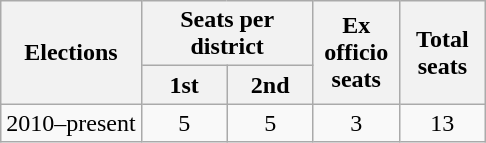<table class="wikitable">
<tr>
<th rowspan="2">Elections</th>
<th colspan="2">Seats per district</th>
<th rowspan="2" width="50px">Ex officio seats</th>
<th rowspan="2" width="50px">Total seats</th>
</tr>
<tr>
<th width="50px">1st</th>
<th width="50px">2nd</th>
</tr>
<tr align="center">
<td>2010–present</td>
<td>5</td>
<td>5</td>
<td>3</td>
<td>13</td>
</tr>
</table>
